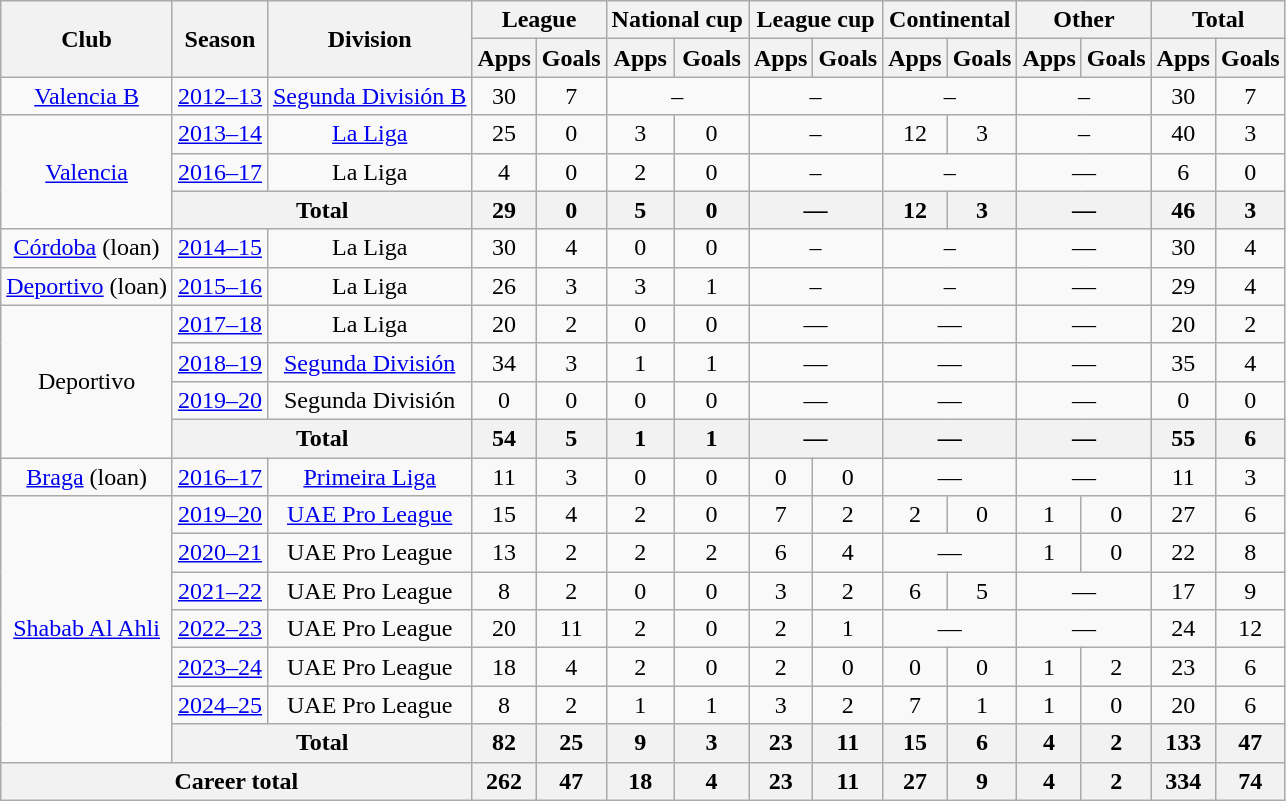<table class="wikitable" style="text-align: center;">
<tr>
<th rowspan="2">Club</th>
<th rowspan="2">Season</th>
<th rowspan="2">Division</th>
<th colspan="2">League</th>
<th colspan="2">National cup</th>
<th colspan="2">League cup</th>
<th colspan="2">Continental</th>
<th colspan="2">Other</th>
<th colspan="2">Total</th>
</tr>
<tr>
<th>Apps</th>
<th>Goals</th>
<th>Apps</th>
<th>Goals</th>
<th>Apps</th>
<th>Goals</th>
<th>Apps</th>
<th>Goals</th>
<th>Apps</th>
<th>Goals</th>
<th>Apps</th>
<th>Goals</th>
</tr>
<tr>
<td><a href='#'>Valencia B</a></td>
<td><a href='#'>2012–13</a></td>
<td><a href='#'>Segunda División B</a></td>
<td>30</td>
<td>7</td>
<td colspan="2">–</td>
<td colspan="2">–</td>
<td colspan="2">–</td>
<td colspan="2">–</td>
<td>30</td>
<td>7</td>
</tr>
<tr>
<td rowspan="3"><a href='#'>Valencia</a></td>
<td><a href='#'>2013–14</a></td>
<td><a href='#'>La Liga</a></td>
<td>25</td>
<td>0</td>
<td>3</td>
<td>0</td>
<td colspan="2">–</td>
<td>12</td>
<td>3</td>
<td colspan="2">–</td>
<td>40</td>
<td>3</td>
</tr>
<tr>
<td><a href='#'>2016–17</a></td>
<td>La Liga</td>
<td>4</td>
<td>0</td>
<td>2</td>
<td>0</td>
<td colspan="2">–</td>
<td colspan="2">–</td>
<td colspan="2">—</td>
<td>6</td>
<td>0</td>
</tr>
<tr>
<th colspan="2">Total</th>
<th>29</th>
<th>0</th>
<th>5</th>
<th>0</th>
<th colspan="2">—</th>
<th>12</th>
<th>3</th>
<th colspan="2">—</th>
<th>46</th>
<th>3</th>
</tr>
<tr>
<td><a href='#'>Córdoba</a> (loan)</td>
<td><a href='#'>2014–15</a></td>
<td>La Liga</td>
<td>30</td>
<td>4</td>
<td>0</td>
<td>0</td>
<td colspan="2">–</td>
<td colspan="2">–</td>
<td colspan="2">—</td>
<td>30</td>
<td>4</td>
</tr>
<tr>
<td><a href='#'>Deportivo</a> (loan)</td>
<td><a href='#'>2015–16</a></td>
<td>La Liga</td>
<td>26</td>
<td>3</td>
<td>3</td>
<td>1</td>
<td colspan="2">–</td>
<td colspan="2">–</td>
<td colspan="2">—</td>
<td>29</td>
<td>4</td>
</tr>
<tr>
<td rowspan="4" valign="center">Deportivo</td>
<td><a href='#'>2017–18</a></td>
<td>La Liga</td>
<td>20</td>
<td>2</td>
<td>0</td>
<td>0</td>
<td colspan="2">—</td>
<td colspan="2">—</td>
<td colspan="2">—</td>
<td>20</td>
<td>2</td>
</tr>
<tr>
<td><a href='#'>2018–19</a></td>
<td><a href='#'>Segunda División</a></td>
<td>34</td>
<td>3</td>
<td>1</td>
<td>1</td>
<td colspan="2">—</td>
<td colspan="2">—</td>
<td colspan="2">—</td>
<td>35</td>
<td>4</td>
</tr>
<tr>
<td><a href='#'>2019–20</a></td>
<td>Segunda División</td>
<td>0</td>
<td>0</td>
<td>0</td>
<td>0</td>
<td colspan="2">—</td>
<td colspan="2">—</td>
<td colspan="2">—</td>
<td>0</td>
<td>0</td>
</tr>
<tr>
<th colspan="2">Total</th>
<th>54</th>
<th>5</th>
<th>1</th>
<th>1</th>
<th colspan="2">—</th>
<th colspan="2">—</th>
<th colspan="2">—</th>
<th>55</th>
<th>6</th>
</tr>
<tr>
<td><a href='#'>Braga</a> (loan)</td>
<td><a href='#'>2016–17</a></td>
<td><a href='#'>Primeira Liga</a></td>
<td>11</td>
<td>3</td>
<td>0</td>
<td>0</td>
<td>0</td>
<td>0</td>
<td colspan="2">—</td>
<td colspan="2">—</td>
<td>11</td>
<td>3</td>
</tr>
<tr>
<td rowspan="7" valign="center"><a href='#'>Shabab Al Ahli</a></td>
<td><a href='#'>2019–20</a></td>
<td><a href='#'>UAE Pro League</a></td>
<td>15</td>
<td>4</td>
<td>2</td>
<td>0</td>
<td>7</td>
<td>2</td>
<td>2</td>
<td>0</td>
<td>1</td>
<td>0</td>
<td>27</td>
<td>6</td>
</tr>
<tr>
<td><a href='#'>2020–21</a></td>
<td>UAE Pro League</td>
<td>13</td>
<td>2</td>
<td>2</td>
<td>2</td>
<td>6</td>
<td>4</td>
<td colspan="2">—</td>
<td>1</td>
<td>0</td>
<td>22</td>
<td>8</td>
</tr>
<tr>
<td><a href='#'>2021–22</a></td>
<td>UAE Pro League</td>
<td>8</td>
<td>2</td>
<td>0</td>
<td>0</td>
<td>3</td>
<td>2</td>
<td>6</td>
<td>5</td>
<td colspan="2">—</td>
<td>17</td>
<td>9</td>
</tr>
<tr>
<td><a href='#'>2022–23</a></td>
<td>UAE Pro League</td>
<td>20</td>
<td>11</td>
<td>2</td>
<td>0</td>
<td>2</td>
<td>1</td>
<td colspan="2">—</td>
<td colspan="2">—</td>
<td>24</td>
<td>12</td>
</tr>
<tr>
<td><a href='#'>2023–24</a></td>
<td>UAE Pro League</td>
<td>18</td>
<td>4</td>
<td>2</td>
<td>0</td>
<td>2</td>
<td>0</td>
<td>0</td>
<td>0</td>
<td>1</td>
<td>2</td>
<td>23</td>
<td>6</td>
</tr>
<tr>
<td><a href='#'>2024–25</a></td>
<td>UAE Pro League</td>
<td>8</td>
<td>2</td>
<td>1</td>
<td>1</td>
<td>3</td>
<td>2</td>
<td>7</td>
<td>1</td>
<td>1</td>
<td>0</td>
<td>20</td>
<td>6</td>
</tr>
<tr>
<th colspan="2">Total</th>
<th>82</th>
<th>25</th>
<th>9</th>
<th>3</th>
<th>23</th>
<th>11</th>
<th>15</th>
<th>6</th>
<th>4</th>
<th>2</th>
<th>133</th>
<th>47</th>
</tr>
<tr>
<th colspan="3">Career total</th>
<th>262</th>
<th>47</th>
<th>18</th>
<th>4</th>
<th>23</th>
<th>11</th>
<th>27</th>
<th>9</th>
<th>4</th>
<th>2</th>
<th>334</th>
<th>74</th>
</tr>
</table>
